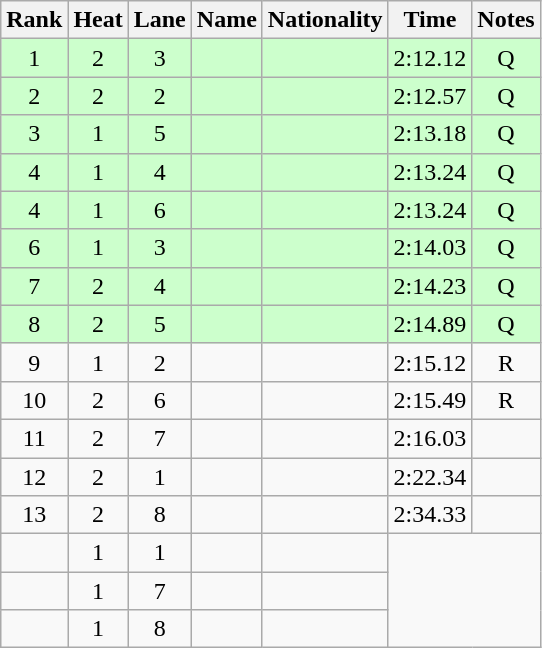<table class="wikitable sortable" style="text-align:center">
<tr>
<th>Rank</th>
<th>Heat</th>
<th>Lane</th>
<th>Name</th>
<th>Nationality</th>
<th>Time</th>
<th>Notes</th>
</tr>
<tr bgcolor=ccffcc>
<td>1</td>
<td>2</td>
<td>3</td>
<td align="left"></td>
<td align="left"></td>
<td>2:12.12</td>
<td>Q</td>
</tr>
<tr bgcolor=ccffcc>
<td>2</td>
<td>2</td>
<td>2</td>
<td align="left"></td>
<td align="left"></td>
<td>2:12.57</td>
<td>Q</td>
</tr>
<tr bgcolor=ccffcc>
<td>3</td>
<td>1</td>
<td>5</td>
<td align="left"></td>
<td align="left"></td>
<td>2:13.18</td>
<td>Q</td>
</tr>
<tr bgcolor=ccffcc>
<td>4</td>
<td>1</td>
<td>4</td>
<td align="left"></td>
<td align="left"></td>
<td>2:13.24</td>
<td>Q</td>
</tr>
<tr bgcolor=ccffcc>
<td>4</td>
<td>1</td>
<td>6</td>
<td align="left"></td>
<td align="left"></td>
<td>2:13.24</td>
<td>Q</td>
</tr>
<tr bgcolor=ccffcc>
<td>6</td>
<td>1</td>
<td>3</td>
<td align="left"></td>
<td align="left"></td>
<td>2:14.03</td>
<td>Q</td>
</tr>
<tr bgcolor=ccffcc>
<td>7</td>
<td>2</td>
<td>4</td>
<td align="left"></td>
<td align="left"></td>
<td>2:14.23</td>
<td>Q</td>
</tr>
<tr bgcolor=ccffcc>
<td>8</td>
<td>2</td>
<td>5</td>
<td align="left"></td>
<td align="left"></td>
<td>2:14.89</td>
<td>Q</td>
</tr>
<tr>
<td>9</td>
<td>1</td>
<td>2</td>
<td align="left"></td>
<td align="left"></td>
<td>2:15.12</td>
<td>R</td>
</tr>
<tr>
<td>10</td>
<td>2</td>
<td>6</td>
<td align="left"></td>
<td align="left"></td>
<td>2:15.49</td>
<td>R</td>
</tr>
<tr>
<td>11</td>
<td>2</td>
<td>7</td>
<td align="left"></td>
<td align="left"></td>
<td>2:16.03</td>
<td></td>
</tr>
<tr>
<td>12</td>
<td>2</td>
<td>1</td>
<td align="left"></td>
<td align="left"></td>
<td>2:22.34</td>
<td></td>
</tr>
<tr>
<td>13</td>
<td>2</td>
<td>8</td>
<td align="left"></td>
<td align="left"></td>
<td>2:34.33</td>
<td></td>
</tr>
<tr>
<td></td>
<td>1</td>
<td>1</td>
<td align="left"></td>
<td align="left"></td>
<td rowspan=3 colspan=2></td>
</tr>
<tr>
<td></td>
<td>1</td>
<td>7</td>
<td align="left"></td>
<td align="left"></td>
</tr>
<tr>
<td></td>
<td>1</td>
<td>8</td>
<td align="left"></td>
<td align="left"></td>
</tr>
</table>
